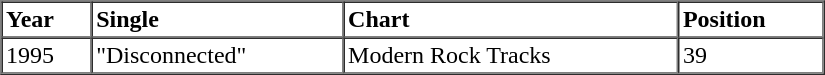<table border=1 cellspacing=0 cellpadding=2 width="550px">
<tr>
<th align="left">Year</th>
<th align="left">Single</th>
<th align="left">Chart</th>
<th align="left">Position</th>
</tr>
<tr>
<td align="left">1995</td>
<td align="left">"Disconnected"</td>
<td align="left">Modern Rock Tracks</td>
<td align="left">39</td>
</tr>
</table>
